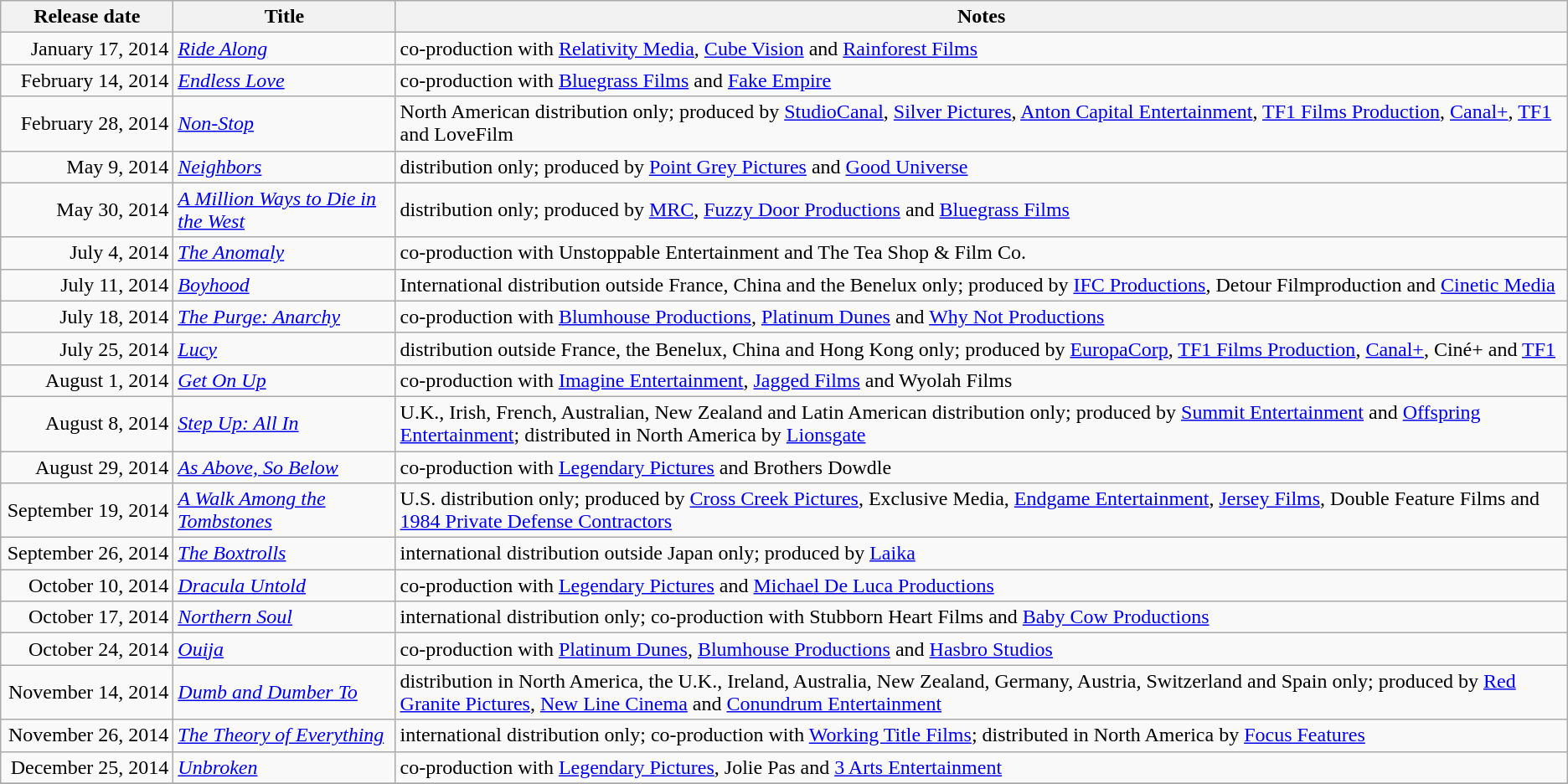<table class="wikitable sortable">
<tr>
<th scope="col" style="width:130px;">Release date</th>
<th>Title</th>
<th>Notes</th>
</tr>
<tr>
<td style="text-align:right;">January 17, 2014</td>
<td><em><a href='#'>Ride Along</a></em></td>
<td>co-production with <a href='#'>Relativity Media</a>, <a href='#'>Cube Vision</a> and <a href='#'>Rainforest Films</a></td>
</tr>
<tr>
<td style="text-align:right;">February 14, 2014</td>
<td><em><a href='#'>Endless Love</a></em></td>
<td>co-production with <a href='#'>Bluegrass Films</a> and <a href='#'>Fake Empire</a></td>
</tr>
<tr>
<td style="text-align:right;">February 28, 2014</td>
<td><em><a href='#'>Non-Stop</a></em></td>
<td>North American distribution only; produced by <a href='#'>StudioCanal</a>, <a href='#'>Silver Pictures</a>, <a href='#'>Anton Capital Entertainment</a>, <a href='#'>TF1 Films Production</a>, <a href='#'>Canal+</a>, <a href='#'>TF1</a> and LoveFilm</td>
</tr>
<tr>
<td style="text-align:right;">May 9, 2014</td>
<td><em><a href='#'>Neighbors</a></em></td>
<td>distribution only; produced by <a href='#'>Point Grey Pictures</a> and <a href='#'>Good Universe</a></td>
</tr>
<tr>
<td style="text-align:right;">May 30, 2014</td>
<td><em><a href='#'>A Million Ways to Die in the West</a></em></td>
<td>distribution only; produced by <a href='#'>MRC</a>, <a href='#'>Fuzzy Door Productions</a> and <a href='#'>Bluegrass Films</a></td>
</tr>
<tr>
<td style="text-align:right;">July 4, 2014</td>
<td><em><a href='#'>The Anomaly</a></em></td>
<td>co-production with Unstoppable Entertainment and The Tea Shop & Film Co.</td>
</tr>
<tr>
<td style="text-align:right;">July 11, 2014</td>
<td><em><a href='#'>Boyhood</a></em></td>
<td>International distribution outside France, China and the Benelux only; produced by <a href='#'>IFC Productions</a>, Detour Filmproduction and <a href='#'>Cinetic Media</a></td>
</tr>
<tr>
<td style="text-align:right;">July 18, 2014</td>
<td><em><a href='#'>The Purge: Anarchy</a></em></td>
<td>co-production with <a href='#'>Blumhouse Productions</a>, <a href='#'>Platinum Dunes</a> and <a href='#'>Why Not Productions</a></td>
</tr>
<tr>
<td style="text-align:right;">July 25, 2014</td>
<td><em><a href='#'>Lucy</a></em></td>
<td>distribution outside France, the Benelux, China and Hong Kong only; produced by <a href='#'>EuropaCorp</a>, <a href='#'>TF1 Films Production</a>, <a href='#'>Canal+</a>, Ciné+ and <a href='#'>TF1</a></td>
</tr>
<tr>
<td style="text-align:right;">August 1, 2014</td>
<td><em><a href='#'>Get On Up</a></em></td>
<td>co-production with <a href='#'>Imagine Entertainment</a>, <a href='#'>Jagged Films</a> and Wyolah Films</td>
</tr>
<tr>
<td style="text-align:right;">August 8, 2014</td>
<td><em><a href='#'>Step Up: All In</a></em></td>
<td>U.K., Irish, French, Australian, New Zealand and Latin American distribution only; produced by <a href='#'>Summit Entertainment</a> and <a href='#'>Offspring Entertainment</a>; distributed in North America by <a href='#'>Lionsgate</a></td>
</tr>
<tr>
<td style="text-align:right;">August 29, 2014</td>
<td><em><a href='#'>As Above, So Below</a></em></td>
<td>co-production with <a href='#'>Legendary Pictures</a> and Brothers Dowdle</td>
</tr>
<tr>
<td style="text-align:right;">September 19, 2014</td>
<td><em><a href='#'>A Walk Among the Tombstones</a></em></td>
<td>U.S. distribution only; produced by <a href='#'>Cross Creek Pictures</a>, Exclusive Media, <a href='#'>Endgame Entertainment</a>, <a href='#'>Jersey Films</a>, Double Feature Films and <a href='#'>1984 Private Defense Contractors</a></td>
</tr>
<tr>
<td style="text-align:right;">September 26, 2014</td>
<td><em><a href='#'>The Boxtrolls</a></em></td>
<td>international distribution outside Japan only; produced by <a href='#'>Laika</a></td>
</tr>
<tr>
<td style="text-align:right;">October 10, 2014</td>
<td><em><a href='#'>Dracula Untold</a></em></td>
<td>co-production with <a href='#'>Legendary Pictures</a> and <a href='#'>Michael De Luca Productions</a></td>
</tr>
<tr>
<td style="text-align:right;">October 17, 2014</td>
<td><em><a href='#'>Northern Soul</a></em></td>
<td>international distribution only; co-production with Stubborn Heart Films and <a href='#'>Baby Cow Productions</a></td>
</tr>
<tr>
<td style="text-align:right;">October 24, 2014</td>
<td><em><a href='#'>Ouija</a></em></td>
<td>co-production with <a href='#'>Platinum Dunes</a>, <a href='#'>Blumhouse Productions</a> and <a href='#'>Hasbro Studios</a></td>
</tr>
<tr>
<td style="text-align:right;">November 14, 2014</td>
<td><em><a href='#'>Dumb and Dumber To</a></em></td>
<td>distribution in North America, the U.K., Ireland, Australia, New Zealand, Germany, Austria, Switzerland and Spain only; produced by <a href='#'>Red Granite Pictures</a>, <a href='#'>New Line Cinema</a> and <a href='#'>Conundrum Entertainment</a></td>
</tr>
<tr>
<td style="text-align:right;">November 26, 2014</td>
<td><em><a href='#'>The Theory of Everything</a></em></td>
<td>international distribution only; co-production with <a href='#'>Working Title Films</a>; distributed in North America by <a href='#'>Focus Features</a></td>
</tr>
<tr>
<td style="text-align:right;">December 25, 2014</td>
<td><em><a href='#'>Unbroken</a></em></td>
<td>co-production with <a href='#'>Legendary Pictures</a>, Jolie Pas and <a href='#'>3 Arts Entertainment</a></td>
</tr>
<tr>
</tr>
</table>
